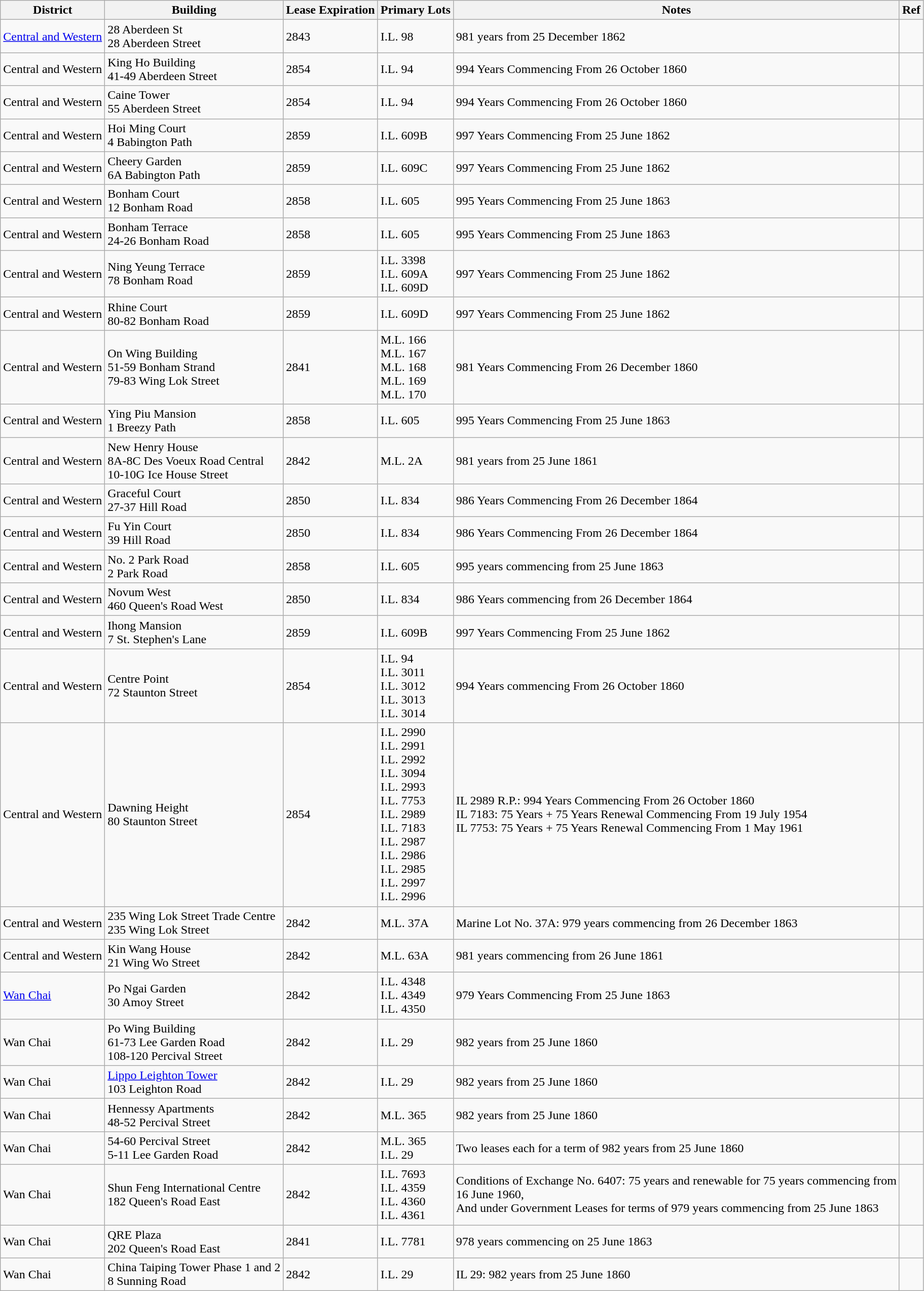<table class="wikitable">
<tr>
<th>District</th>
<th>Building</th>
<th>Lease Expiration</th>
<th>Primary Lots</th>
<th>Notes</th>
<th>Ref</th>
</tr>
<tr>
<td><a href='#'>Central and Western</a></td>
<td>28 Aberdeen St<br>28 Aberdeen Street</td>
<td>2843</td>
<td>I.L. 98</td>
<td>981 years from 25 December 1862</td>
<td></td>
</tr>
<tr>
<td>Central and Western</td>
<td>King Ho Building<br>41-49 Aberdeen Street</td>
<td>2854</td>
<td>I.L. 94</td>
<td>994 Years Commencing From 26 October 1860</td>
<td></td>
</tr>
<tr>
<td>Central and Western</td>
<td>Caine Tower<br>55 Aberdeen Street</td>
<td>2854</td>
<td>I.L. 94</td>
<td>994 Years Commencing From 26 October 1860</td>
<td></td>
</tr>
<tr>
<td>Central and Western</td>
<td>Hoi Ming Court<br>4 Babington Path</td>
<td>2859</td>
<td>I.L. 609B</td>
<td>997 Years Commencing From 25 June 1862</td>
<td></td>
</tr>
<tr>
<td>Central and Western</td>
<td>Cheery Garden<br>6A Babington Path</td>
<td>2859</td>
<td>I.L. 609C</td>
<td>997 Years Commencing From 25 June 1862</td>
<td></td>
</tr>
<tr>
<td>Central and Western</td>
<td>Bonham Court<br>12 Bonham Road</td>
<td>2858</td>
<td>I.L. 605</td>
<td>995 Years Commencing From 25 June 1863</td>
<td></td>
</tr>
<tr>
<td>Central and Western</td>
<td>Bonham Terrace<br>24-26 Bonham Road</td>
<td>2858</td>
<td>I.L. 605</td>
<td>995 Years Commencing From 25 June 1863</td>
<td></td>
</tr>
<tr>
<td>Central and Western</td>
<td>Ning Yeung Terrace<br>78 Bonham Road</td>
<td>2859</td>
<td>I.L. 3398<br>I.L. 609A<br>I.L. 609D</td>
<td>997 Years Commencing From 25 June 1862</td>
<td></td>
</tr>
<tr>
<td>Central and Western</td>
<td>Rhine Court<br>80-82 Bonham Road</td>
<td>2859</td>
<td>I.L. 609D</td>
<td>997 Years Commencing From 25 June 1862</td>
<td></td>
</tr>
<tr>
<td>Central and Western</td>
<td>On Wing Building<br>51-59 Bonham Strand<br>79-83 Wing Lok Street</td>
<td>2841</td>
<td>M.L. 166<br>M.L. 167<br>M.L. 168<br>M.L. 169<br>M.L. 170</td>
<td>981 Years Commencing From 26 December 1860</td>
<td></td>
</tr>
<tr>
<td>Central and Western</td>
<td>Ying Piu Mansion<br>1 Breezy Path</td>
<td>2858</td>
<td>I.L. 605</td>
<td>995 Years Commencing From 25 June 1863</td>
<td></td>
</tr>
<tr>
<td>Central and Western</td>
<td>New Henry House<br>8A-8C Des Voeux Road Central<br>10-10G Ice House Street</td>
<td>2842</td>
<td>M.L. 2A</td>
<td>981 years from 25 June 1861</td>
<td></td>
</tr>
<tr>
<td>Central and Western</td>
<td>Graceful Court<br>27-37 Hill Road</td>
<td>2850</td>
<td>I.L. 834</td>
<td>986 Years Commencing From 26 December 1864</td>
<td></td>
</tr>
<tr>
<td>Central and Western</td>
<td>Fu Yin Court<br>39 Hill Road</td>
<td>2850</td>
<td>I.L. 834</td>
<td>986 Years Commencing From 26 December 1864</td>
<td></td>
</tr>
<tr>
<td>Central and Western</td>
<td>No. 2 Park Road<br>2 Park Road</td>
<td>2858</td>
<td>I.L. 605</td>
<td>995 years commencing from 25 June 1863</td>
<td></td>
</tr>
<tr>
<td>Central and Western</td>
<td>Novum West<br>460 Queen's Road West</td>
<td>2850</td>
<td>I.L. 834</td>
<td>986 Years commencing from 26 December 1864</td>
<td></td>
</tr>
<tr>
<td>Central and Western</td>
<td>Ihong Mansion<br>7 St. Stephen's Lane</td>
<td>2859</td>
<td>I.L. 609B</td>
<td>997 Years Commencing From 25 June 1862</td>
<td></td>
</tr>
<tr>
<td>Central and Western</td>
<td>Centre Point<br>72 Staunton Street</td>
<td>2854</td>
<td>I.L. 94<br>I.L. 3011<br>I.L. 3012<br>I.L. 3013<br>I.L. 3014</td>
<td>994 Years commencing From 26 October 1860</td>
<td></td>
</tr>
<tr>
<td>Central and Western</td>
<td>Dawning Height<br>80 Staunton Street</td>
<td>2854</td>
<td>I.L. 2990<br>I.L. 2991<br>I.L. 2992<br>I.L. 3094<br>I.L. 2993<br>I.L. 7753<br>I.L. 2989<br>I.L. 7183<br>I.L. 2987<br>I.L. 2986<br>I.L. 2985<br>I.L. 2997<br>I.L. 2996</td>
<td>IL 2989 R.P.: 994 Years Commencing From 26 October 1860<br>IL 7183: 75 Years + 75 Years Renewal Commencing From 19 July 1954<br>IL 7753: 75 Years + 75 Years Renewal Commencing From 1 May 1961</td>
<td></td>
</tr>
<tr>
<td>Central and Western</td>
<td>235 Wing Lok Street Trade Centre<br>235 Wing Lok Street</td>
<td>2842</td>
<td>M.L. 37A</td>
<td>Marine Lot No. 37A: 979 years commencing from 26 December 1863</td>
<td></td>
</tr>
<tr>
<td>Central and Western</td>
<td>Kin Wang House<br>21 Wing Wo Street</td>
<td>2842</td>
<td>M.L. 63A</td>
<td>981 years commencing from 26 June 1861</td>
<td></td>
</tr>
<tr>
<td><a href='#'>Wan Chai</a></td>
<td>Po Ngai Garden<br>30 Amoy Street</td>
<td>2842</td>
<td>I.L. 4348<br>I.L. 4349<br>I.L. 4350</td>
<td>979 Years Commencing From 25 June 1863</td>
<td></td>
</tr>
<tr>
<td>Wan Chai</td>
<td>Po Wing Building<br>61-73 Lee Garden Road<br>108-120 Percival Street</td>
<td>2842</td>
<td>I.L. 29</td>
<td>982 years from 25 June 1860</td>
<td></td>
</tr>
<tr>
<td>Wan Chai</td>
<td><a href='#'>Lippo Leighton Tower</a><br>103 Leighton Road</td>
<td>2842</td>
<td>I.L. 29</td>
<td>982 years from 25 June 1860</td>
<td></td>
</tr>
<tr>
<td>Wan Chai</td>
<td>Hennessy Apartments<br>48-52 Percival Street</td>
<td>2842</td>
<td>M.L. 365</td>
<td>982 years from 25 June 1860</td>
<td></td>
</tr>
<tr>
<td>Wan Chai</td>
<td>54-60 Percival Street<br>5-11 Lee Garden Road</td>
<td>2842</td>
<td>M.L. 365<br>I.L. 29</td>
<td>Two leases each for a term of 982 years from 25 June 1860</td>
<td></td>
</tr>
<tr>
<td>Wan Chai</td>
<td>Shun Feng International Centre<br>182 Queen's Road East</td>
<td>2842</td>
<td>I.L. 7693<br>I.L. 4359<br>I.L. 4360<br>I.L. 4361</td>
<td>Conditions of Exchange No. 6407: 75 years and renewable for 75 years commencing from<br>16 June 1960,<br>And under Government Leases for terms of 979 years commencing from 25 June 1863</td>
<td></td>
</tr>
<tr>
<td>Wan Chai</td>
<td>QRE Plaza<br>202 Queen's Road East</td>
<td>2841</td>
<td>I.L. 7781</td>
<td>978 years commencing on 25 June 1863</td>
<td></td>
</tr>
<tr>
<td>Wan Chai</td>
<td>China Taiping Tower Phase 1 and 2<br>8 Sunning Road</td>
<td>2842</td>
<td>I.L. 29</td>
<td>IL 29: 982 years from 25 June 1860</td>
<td></td>
</tr>
</table>
